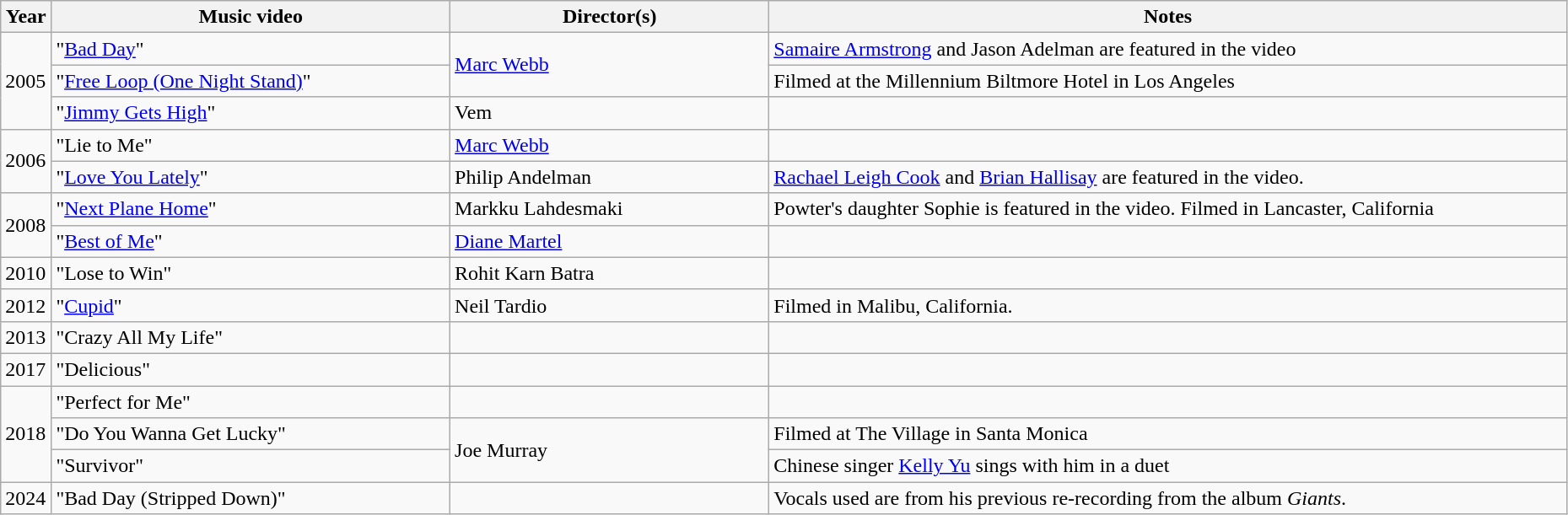<table class="wikitable plainrowheaders" width=98%>
<tr>
<th scope="col" width=3%>Year</th>
<th scope="col" width=25%>Music video</th>
<th scope="col" width=20%>Director(s)</th>
<th scope="col" width=50%>Notes</th>
</tr>
<tr>
<td rowspan="3">2005</td>
<td>"<a href='#'>Bad Day</a>"</td>
<td rowspan="2"><a href='#'>Marc Webb</a></td>
<td><a href='#'>Samaire Armstrong</a> and Jason Adelman are featured in the video</td>
</tr>
<tr>
<td>"<a href='#'>Free Loop (One Night Stand)</a>"</td>
<td>Filmed at the Millennium Biltmore Hotel in Los Angeles</td>
</tr>
<tr>
<td>"<a href='#'>Jimmy Gets High</a>"</td>
<td>Vem</td>
<td></td>
</tr>
<tr>
<td rowspan="2">2006</td>
<td>"Lie to Me"</td>
<td><a href='#'>Marc Webb</a></td>
<td></td>
</tr>
<tr>
<td>"<a href='#'>Love You Lately</a>"</td>
<td>Philip Andelman</td>
<td><a href='#'>Rachael Leigh Cook</a> and <a href='#'>Brian Hallisay</a> are featured in the video.</td>
</tr>
<tr>
<td rowspan="2">2008</td>
<td>"<a href='#'>Next Plane Home</a>"</td>
<td>Markku Lahdesmaki</td>
<td>Powter's daughter Sophie is featured in the video. Filmed in Lancaster, California</td>
</tr>
<tr>
<td>"<a href='#'>Best of Me</a>"</td>
<td><a href='#'>Diane Martel</a></td>
<td></td>
</tr>
<tr>
<td>2010</td>
<td>"Lose to Win"</td>
<td>Rohit Karn Batra</td>
<td></td>
</tr>
<tr>
<td>2012</td>
<td>"<a href='#'>Cupid</a>"</td>
<td>Neil Tardio</td>
<td>Filmed in Malibu, California.</td>
</tr>
<tr>
<td>2013</td>
<td>"Crazy All My Life"</td>
<td></td>
<td></td>
</tr>
<tr>
<td>2017</td>
<td>"Delicious"</td>
<td></td>
<td></td>
</tr>
<tr>
<td rowspan="3">2018</td>
<td>"Perfect for Me"</td>
<td></td>
<td></td>
</tr>
<tr>
<td>"Do You Wanna Get Lucky"</td>
<td rowspan="2">Joe Murray</td>
<td>Filmed at The Village in Santa Monica</td>
</tr>
<tr>
<td>"Survivor"</td>
<td>Chinese singer <a href='#'>Kelly Yu</a> sings with him in a duet</td>
</tr>
<tr>
<td>2024</td>
<td>"Bad Day (Stripped Down)"</td>
<td></td>
<td>Vocals used are from his previous re-recording from the album <em>Giants</em>.</td>
</tr>
</table>
